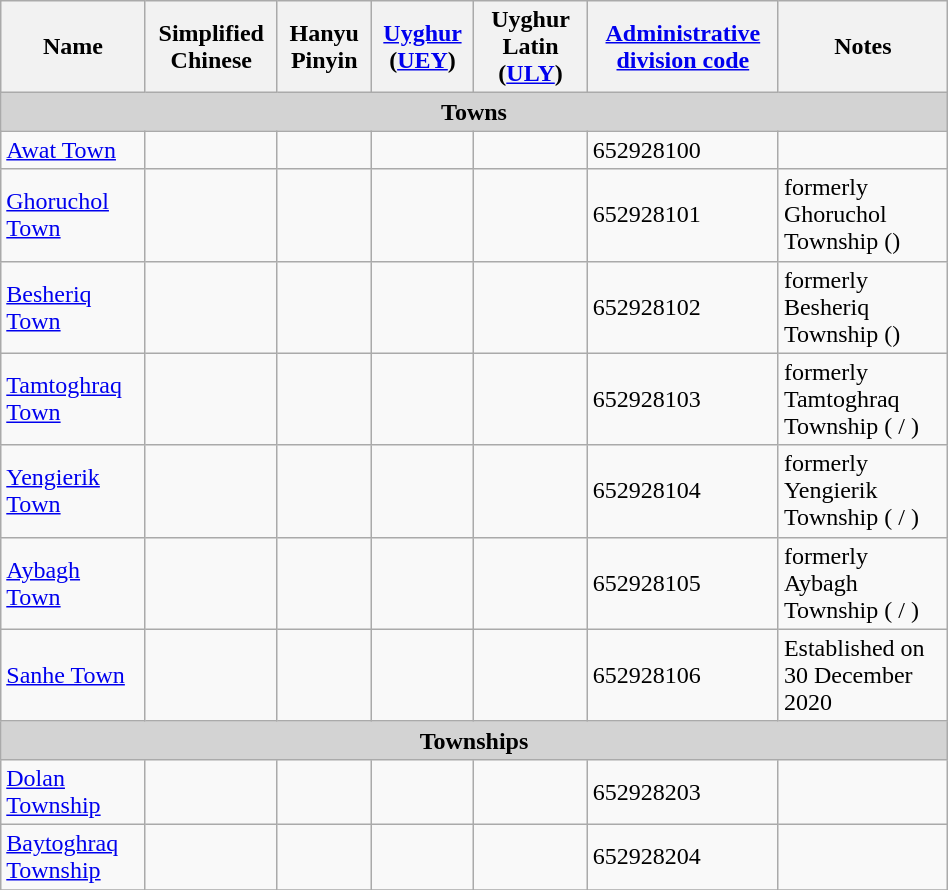<table class="wikitable" align="center" style="width:50%; border="1">
<tr>
<th>Name</th>
<th>Simplified Chinese</th>
<th>Hanyu Pinyin</th>
<th><a href='#'>Uyghur</a> (<a href='#'>UEY</a>)</th>
<th>Uyghur Latin (<a href='#'>ULY</a>)</th>
<th><a href='#'>Administrative division code</a></th>
<th>Notes</th>
</tr>
<tr>
<td colspan="8"  style="text-align:center; background:#d3d3d3;"><strong>Towns</strong></td>
</tr>
<tr --------->
<td><a href='#'>Awat Town</a></td>
<td></td>
<td></td>
<td></td>
<td></td>
<td>652928100</td>
<td></td>
</tr>
<tr>
<td><a href='#'>Ghoruchol Town</a></td>
<td></td>
<td></td>
<td></td>
<td></td>
<td>652928101</td>
<td>formerly Ghoruchol Township ()</td>
</tr>
<tr>
<td><a href='#'>Besheriq Town</a></td>
<td></td>
<td></td>
<td></td>
<td></td>
<td>652928102</td>
<td>formerly Besheriq Township ()</td>
</tr>
<tr>
<td><a href='#'>Tamtoghraq Town</a></td>
<td></td>
<td></td>
<td></td>
<td></td>
<td>652928103</td>
<td>formerly Tamtoghraq Township ( / )</td>
</tr>
<tr>
<td><a href='#'>Yengierik Town</a></td>
<td></td>
<td></td>
<td></td>
<td></td>
<td>652928104</td>
<td>formerly Yengierik Township ( / )</td>
</tr>
<tr>
<td><a href='#'>Aybagh Town</a></td>
<td></td>
<td></td>
<td></td>
<td></td>
<td>652928105</td>
<td>formerly Aybagh Township ( / )</td>
</tr>
<tr>
<td><a href='#'>Sanhe Town</a></td>
<td></td>
<td></td>
<td></td>
<td></td>
<td>652928106</td>
<td>Established on 30 December 2020</td>
</tr>
<tr>
<td colspan="8"  style="text-align:center; background:#d3d3d3;"><strong>Townships</strong></td>
</tr>
<tr --------->
<td><a href='#'>Dolan Township</a></td>
<td></td>
<td></td>
<td></td>
<td></td>
<td>652928203</td>
<td></td>
</tr>
<tr>
<td><a href='#'>Baytoghraq Township</a></td>
<td></td>
<td></td>
<td></td>
<td></td>
<td>652928204</td>
<td></td>
</tr>
<tr>
</tr>
</table>
